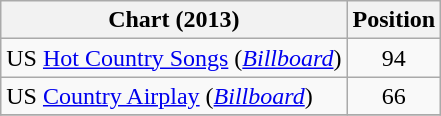<table class="wikitable sortable">
<tr>
<th scope="col">Chart (2013)</th>
<th scope="col">Position</th>
</tr>
<tr>
<td>US <a href='#'>Hot Country Songs</a> (<em><a href='#'>Billboard</a></em>)</td>
<td align="center">94</td>
</tr>
<tr>
<td>US <a href='#'>Country Airplay</a> (<em><a href='#'>Billboard</a></em>)</td>
<td align="center">66</td>
</tr>
<tr>
</tr>
</table>
